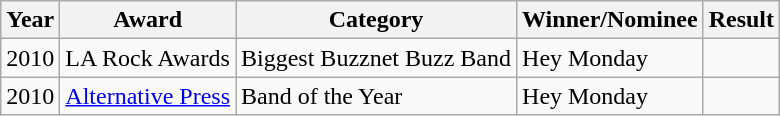<table class="wikitable">
<tr>
<th>Year</th>
<th>Award</th>
<th>Category</th>
<th>Winner/Nominee</th>
<th>Result</th>
</tr>
<tr>
<td>2010</td>
<td>LA Rock Awards</td>
<td>Biggest Buzznet Buzz Band</td>
<td>Hey Monday</td>
<td></td>
</tr>
<tr>
<td>2010</td>
<td><a href='#'>Alternative Press</a></td>
<td>Band of the Year</td>
<td>Hey Monday</td>
<td></td>
</tr>
</table>
